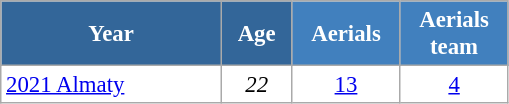<table class="wikitable" style="font-size:95%; text-align:center; border:grey solid 1px; border-collapse:collapse; background:#ffffff;">
<tr>
<th style="background-color:#369; color:white;    width:140px;">Year</th>
<th style="background-color:#369; color:white;    width:40px;">Age</th>
<th style="background-color:#4180be; color:white; width:65px;">Aerials</th>
<th style="background-color:#4180be; color:white; width:65px;">Aerials team</th>
</tr>
<tr>
<td align=left> <a href='#'>2021 Almaty</a></td>
<td><em>22</em></td>
<td><a href='#'>13</a></td>
<td><a href='#'>4</a></td>
</tr>
</table>
